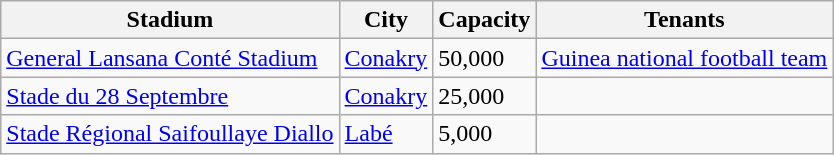<table class="wikitable sortable">
<tr>
<th>Stadium</th>
<th>City</th>
<th>Capacity</th>
<th>Tenants</th>
</tr>
<tr>
<td><a href='#'>General Lansana Conté Stadium</a></td>
<td><a href='#'>Conakry</a></td>
<td>50,000</td>
<td><a href='#'>Guinea national football team</a></td>
</tr>
<tr>
<td><a href='#'>Stade du 28 Septembre</a></td>
<td><a href='#'>Conakry</a></td>
<td>25,000</td>
<td></td>
</tr>
<tr>
<td><a href='#'>Stade Régional Saifoullaye Diallo</a></td>
<td><a href='#'>Labé</a></td>
<td>5,000</td>
<td></td>
</tr>
</table>
